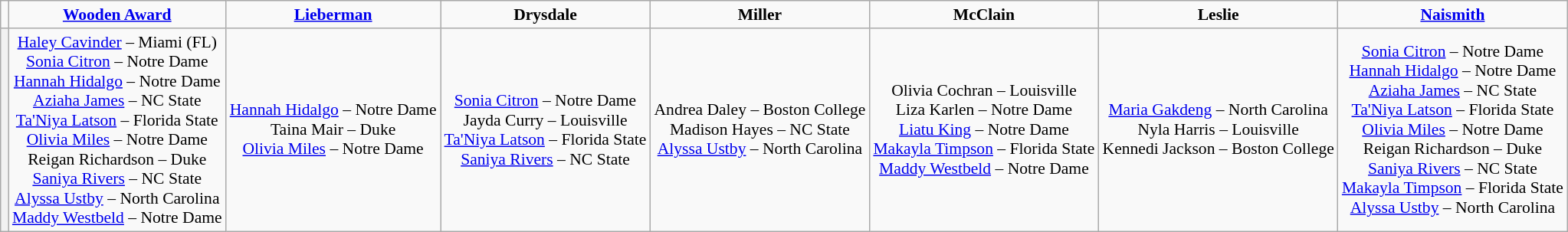<table class="wikitable" style="white-space:nowrap; text-align:center; font-size:90%;">
<tr>
<td></td>
<td><strong><a href='#'>Wooden Award</a></strong></td>
<td><strong><a href='#'>Lieberman</a></strong></td>
<td><strong>Drysdale</strong></td>
<td><strong>Miller</strong></td>
<td><strong>McClain</strong></td>
<td><strong>Leslie</strong></td>
<td><strong><a href='#'>Naismith</a></strong></td>
</tr>
<tr>
<th></th>
<td><a href='#'>Haley Cavinder</a> – Miami (FL)<br><a href='#'>Sonia Citron</a> – Notre Dame<br><a href='#'>Hannah Hidalgo</a> – Notre Dame<br><a href='#'>Aziaha James</a> – NC State<br><a href='#'>Ta'Niya Latson</a> – Florida State<br><a href='#'>Olivia Miles</a> – Notre Dame<br>Reigan Richardson – Duke<br><a href='#'>Saniya Rivers</a> – NC State<br><a href='#'>Alyssa Ustby</a> – North Carolina<br><a href='#'>Maddy Westbeld</a> – Notre Dame</td>
<td><a href='#'>Hannah Hidalgo</a> – Notre Dame<br>Taina Mair – Duke<br><a href='#'>Olivia Miles</a> – Notre Dame</td>
<td><a href='#'>Sonia Citron</a> – Notre Dame<br>Jayda Curry – Louisville<br><a href='#'>Ta'Niya Latson</a> – Florida State<br><a href='#'>Saniya Rivers</a> – NC State</td>
<td>Andrea Daley – Boston College<br>Madison Hayes – NC State<br><a href='#'>Alyssa Ustby</a> – North Carolina</td>
<td>Olivia Cochran – Louisville<br>Liza Karlen – Notre Dame<br><a href='#'>Liatu King</a> – Notre Dame<br><a href='#'>Makayla Timpson</a> – Florida State<br><a href='#'>Maddy Westbeld</a> – Notre Dame</td>
<td><a href='#'>Maria Gakdeng</a> – North Carolina<br>Nyla Harris – Louisville<br>Kennedi Jackson – Boston College<br></td>
<td><a href='#'>Sonia Citron</a> – Notre Dame<br><a href='#'>Hannah Hidalgo</a> – Notre Dame<br><a href='#'>Aziaha James</a> – NC State<br><a href='#'>Ta'Niya Latson</a> – Florida State<br><a href='#'>Olivia Miles</a> – Notre Dame<br>Reigan Richardson – Duke<br><a href='#'>Saniya Rivers</a> – NC State<br><a href='#'>Makayla Timpson</a> – Florida State<br><a href='#'>Alyssa Ustby</a> – North Carolina</td>
</tr>
</table>
